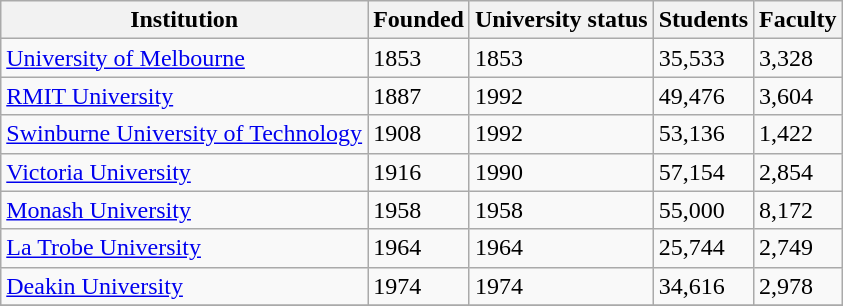<table class="wikitable">
<tr>
<th>Institution</th>
<th>Founded</th>
<th>University status</th>
<th>Students</th>
<th>Faculty</th>
</tr>
<tr>
<td><a href='#'>University of Melbourne</a></td>
<td>1853</td>
<td>1853</td>
<td>35,533</td>
<td>3,328</td>
</tr>
<tr>
<td><a href='#'>RMIT University</a></td>
<td>1887</td>
<td>1992</td>
<td>49,476</td>
<td>3,604</td>
</tr>
<tr>
<td><a href='#'>Swinburne University of Technology</a></td>
<td>1908</td>
<td>1992</td>
<td>53,136</td>
<td>1,422</td>
</tr>
<tr>
<td><a href='#'>Victoria University</a></td>
<td>1916</td>
<td>1990</td>
<td>57,154</td>
<td>2,854</td>
</tr>
<tr>
<td><a href='#'>Monash University</a></td>
<td>1958</td>
<td>1958</td>
<td>55,000</td>
<td>8,172</td>
</tr>
<tr>
<td><a href='#'>La Trobe University</a></td>
<td>1964</td>
<td>1964</td>
<td>25,744</td>
<td>2,749</td>
</tr>
<tr>
<td><a href='#'>Deakin University</a></td>
<td>1974</td>
<td>1974</td>
<td>34,616</td>
<td>2,978</td>
</tr>
<tr>
</tr>
</table>
